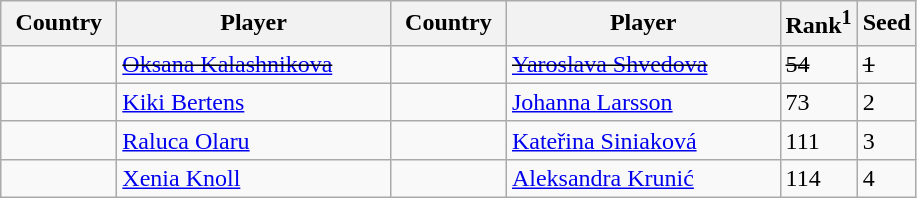<table class="sortable wikitable">
<tr>
<th width="70">Country</th>
<th width="175">Player</th>
<th width="70">Country</th>
<th width="175">Player</th>
<th>Rank<sup>1</sup></th>
<th>Seed</th>
</tr>
<tr>
<td><s></s></td>
<td><s><a href='#'>Oksana Kalashnikova</a></s></td>
<td><s></s></td>
<td><s><a href='#'>Yaroslava Shvedova</a></s></td>
<td><s>54</s></td>
<td><s>1</s></td>
</tr>
<tr>
<td></td>
<td><a href='#'>Kiki Bertens</a></td>
<td></td>
<td><a href='#'>Johanna Larsson</a></td>
<td>73</td>
<td>2</td>
</tr>
<tr>
<td></td>
<td><a href='#'>Raluca Olaru</a></td>
<td></td>
<td><a href='#'>Kateřina Siniaková</a></td>
<td>111</td>
<td>3</td>
</tr>
<tr>
<td></td>
<td><a href='#'>Xenia Knoll</a></td>
<td></td>
<td><a href='#'>Aleksandra Krunić</a></td>
<td>114</td>
<td>4</td>
</tr>
</table>
